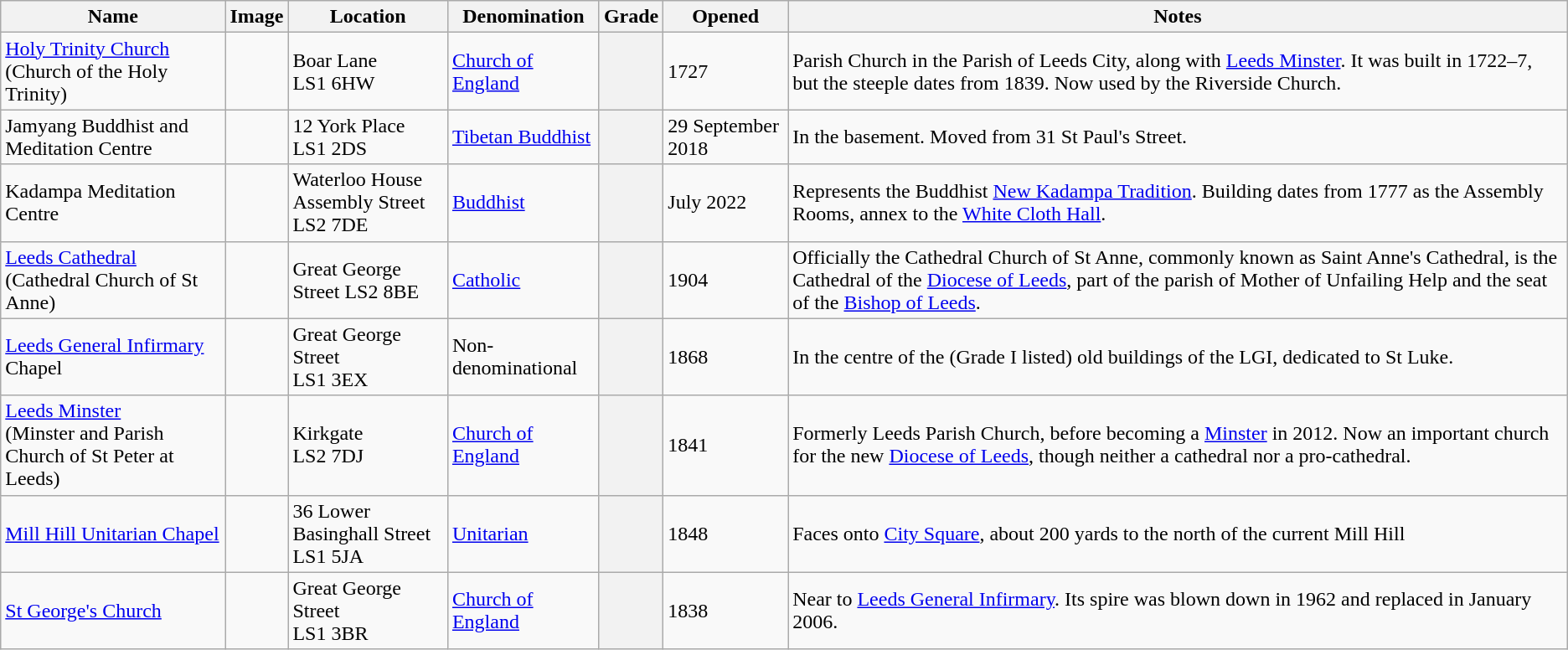<table class="wikitable sortable">
<tr>
<th>Name</th>
<th class="unsortable">Image</th>
<th>Location</th>
<th>Denomination</th>
<th>Grade</th>
<th>Opened</th>
<th class="unsortable">Notes</th>
</tr>
<tr>
<td><a href='#'>Holy Trinity Church</a><br>(Church of the Holy Trinity)</td>
<td></td>
<td>Boar Lane<br>LS1 6HW</td>
<td><a href='#'>Church of England</a></td>
<th></th>
<td>1727</td>
<td>Parish Church in the Parish of Leeds City, along with <a href='#'>Leeds Minster</a>. It was built in 1722–7, but the steeple dates from 1839. Now used by the Riverside Church.</td>
</tr>
<tr>
<td>Jamyang Buddhist and Meditation Centre</td>
<td></td>
<td>12 York Place<br>LS1 2DS</td>
<td><a href='#'>Tibetan Buddhist</a></td>
<th></th>
<td>29 September 2018</td>
<td>In the basement. Moved from 31 St Paul's Street.</td>
</tr>
<tr>
<td>Kadampa Meditation Centre</td>
<td></td>
<td>Waterloo House<br>Assembly Street<br> LS2 7DE</td>
<td><a href='#'>Buddhist</a></td>
<th></th>
<td>July 2022</td>
<td>Represents the Buddhist <a href='#'>New Kadampa Tradition</a>. Building dates from 1777 as the Assembly Rooms, annex to the <a href='#'>White Cloth Hall</a>.</td>
</tr>
<tr>
<td><a href='#'>Leeds Cathedral</a><br>(Cathedral Church of St Anne)</td>
<td></td>
<td>Great George Street LS2 8BE</td>
<td><a href='#'>Catholic</a></td>
<th></th>
<td>1904</td>
<td>Officially the Cathedral Church of St Anne, commonly known as Saint Anne's Cathedral, is the Cathedral of the <a href='#'>Diocese of Leeds</a>, part of the parish of Mother of Unfailing Help and the seat of the <a href='#'>Bishop of Leeds</a>.</td>
</tr>
<tr>
<td><a href='#'>Leeds General Infirmary</a> Chapel </td>
<td></td>
<td>Great George Street<br>LS1 3EX</td>
<td>Non-denominational</td>
<th></th>
<td>1868</td>
<td>In the centre of the (Grade I listed) old buildings of the LGI, dedicated to St Luke.</td>
</tr>
<tr>
<td><a href='#'>Leeds Minster</a><br>(Minster and Parish Church of St Peter at Leeds)</td>
<td></td>
<td>Kirkgate<br>LS2 7DJ</td>
<td><a href='#'>Church of England</a></td>
<th></th>
<td>1841</td>
<td>Formerly Leeds Parish Church, before becoming a <a href='#'>Minster</a> in 2012. Now an important church for the new <a href='#'>Diocese of Leeds</a>, though neither a cathedral nor a pro-cathedral.</td>
</tr>
<tr>
<td><a href='#'>Mill Hill Unitarian Chapel</a></td>
<td></td>
<td>36 Lower Basinghall Street<br>LS1 5JA</td>
<td><a href='#'>Unitarian</a></td>
<th></th>
<td>1848</td>
<td>Faces onto <a href='#'>City Square</a>, about 200 yards to the north of the current Mill Hill</td>
</tr>
<tr>
<td><a href='#'>St George's Church</a></td>
<td></td>
<td>Great George Street<br>LS1 3BR</td>
<td><a href='#'>Church of England</a></td>
<th></th>
<td>1838</td>
<td>Near to <a href='#'>Leeds General Infirmary</a>. Its spire was blown down in 1962 and replaced in January 2006.</td>
</tr>
</table>
